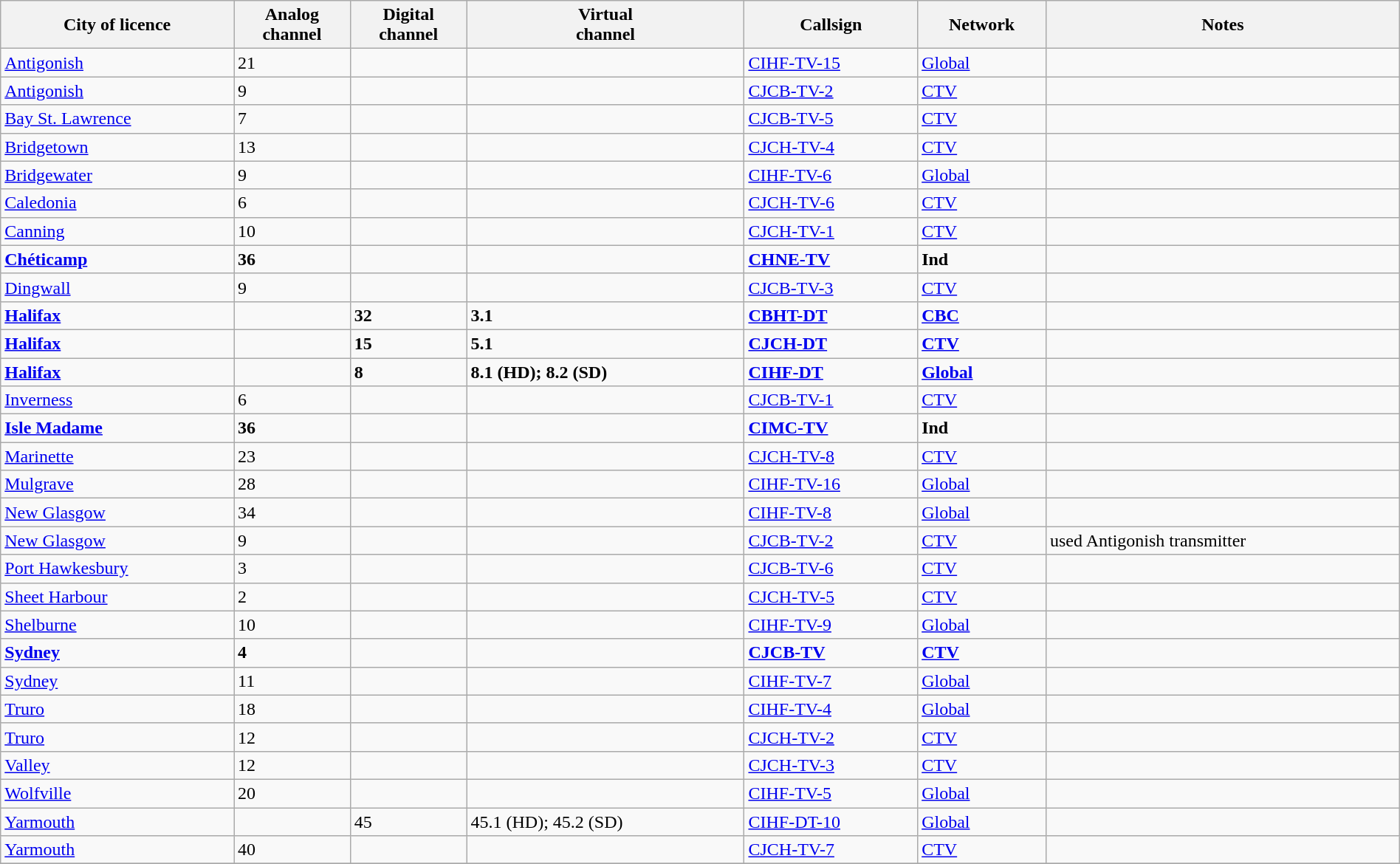<table class="sortable wikitable" width="100%">
<tr>
<th>City of licence</th>
<th>Analog<br>channel</th>
<th>Digital<br>channel</th>
<th>Virtual<br>channel</th>
<th>Callsign</th>
<th>Network</th>
<th>Notes</th>
</tr>
<tr>
<td><a href='#'>Antigonish</a></td>
<td>21</td>
<td></td>
<td></td>
<td><a href='#'>CIHF-TV-15</a></td>
<td><a href='#'>Global</a></td>
<td></td>
</tr>
<tr>
<td><a href='#'>Antigonish</a></td>
<td>9</td>
<td></td>
<td></td>
<td><a href='#'>CJCB-TV-2</a></td>
<td><a href='#'>CTV</a></td>
<td></td>
</tr>
<tr>
<td><a href='#'>Bay St. Lawrence</a></td>
<td>7</td>
<td></td>
<td></td>
<td><a href='#'>CJCB-TV-5</a></td>
<td><a href='#'>CTV</a></td>
<td></td>
</tr>
<tr>
<td><a href='#'>Bridgetown</a></td>
<td>13</td>
<td></td>
<td></td>
<td><a href='#'>CJCH-TV-4</a></td>
<td><a href='#'>CTV</a></td>
<td></td>
</tr>
<tr>
<td><a href='#'>Bridgewater</a></td>
<td>9</td>
<td></td>
<td></td>
<td><a href='#'>CIHF-TV-6</a></td>
<td><a href='#'>Global</a></td>
<td></td>
</tr>
<tr>
<td><a href='#'>Caledonia</a></td>
<td>6</td>
<td></td>
<td></td>
<td><a href='#'>CJCH-TV-6</a></td>
<td><a href='#'>CTV</a></td>
<td></td>
</tr>
<tr>
<td><a href='#'>Canning</a></td>
<td>10</td>
<td></td>
<td></td>
<td><a href='#'>CJCH-TV-1</a></td>
<td><a href='#'>CTV</a></td>
<td></td>
</tr>
<tr style="vertical-align: top; text-align: left; font-weight: bold; ">
<td><a href='#'>Chéticamp</a></td>
<td>36</td>
<td></td>
<td></td>
<td><a href='#'>CHNE-TV</a></td>
<td>Ind</td>
<td></td>
</tr>
<tr>
<td><a href='#'>Dingwall</a></td>
<td>9</td>
<td></td>
<td></td>
<td><a href='#'>CJCB-TV-3</a></td>
<td><a href='#'>CTV</a></td>
<td></td>
</tr>
<tr style="vertical-align: top; text-align: left; font-weight: bold; ">
<td><a href='#'>Halifax</a></td>
<td></td>
<td>32</td>
<td>3.1</td>
<td><a href='#'>CBHT-DT</a></td>
<td><a href='#'>CBC</a></td>
<td></td>
</tr>
<tr style="vertical-align: top; text-align: left; font-weight: bold; ">
<td><a href='#'>Halifax</a></td>
<td></td>
<td>15</td>
<td>5.1</td>
<td><a href='#'>CJCH-DT</a></td>
<td><a href='#'>CTV</a></td>
<td></td>
</tr>
<tr style="vertical-align: top; text-align: left; font-weight: bold; ">
<td><a href='#'>Halifax</a></td>
<td></td>
<td>8</td>
<td>8.1 (HD); 8.2 (SD)</td>
<td><a href='#'>CIHF-DT</a></td>
<td><a href='#'>Global</a></td>
<td></td>
</tr>
<tr style="vertical align: top; text align: left;">
<td><a href='#'>Inverness</a></td>
<td>6</td>
<td></td>
<td></td>
<td><a href='#'>CJCB-TV-1</a></td>
<td><a href='#'>CTV</a></td>
<td></td>
</tr>
<tr style="vertical-align: top; text-align: left; font-weight: bold; ">
<td><a href='#'>Isle Madame</a></td>
<td>36</td>
<td></td>
<td></td>
<td><a href='#'>CIMC-TV</a></td>
<td>Ind</td>
<td></td>
</tr>
<tr>
<td><a href='#'>Marinette</a></td>
<td>23</td>
<td></td>
<td></td>
<td><a href='#'>CJCH-TV-8</a></td>
<td><a href='#'>CTV</a></td>
<td></td>
</tr>
<tr style="vertical align: top; text align: left;">
<td><a href='#'>Mulgrave</a></td>
<td>28</td>
<td></td>
<td></td>
<td><a href='#'>CIHF-TV-16</a></td>
<td><a href='#'>Global</a></td>
<td></td>
</tr>
<tr style="vertical align: top; text align: left;">
<td><a href='#'>New Glasgow</a></td>
<td>34</td>
<td></td>
<td></td>
<td><a href='#'>CIHF-TV-8</a></td>
<td><a href='#'>Global</a></td>
<td></td>
</tr>
<tr style="vertical align: top; text align: left;">
<td><a href='#'>New Glasgow</a></td>
<td>9</td>
<td></td>
<td></td>
<td><a href='#'>CJCB-TV-2</a></td>
<td><a href='#'>CTV</a></td>
<td>used Antigonish transmitter</td>
</tr>
<tr style="vertical align: top; text align: left;">
<td><a href='#'>Port Hawkesbury</a></td>
<td>3</td>
<td></td>
<td></td>
<td><a href='#'>CJCB-TV-6</a></td>
<td><a href='#'>CTV</a></td>
<td></td>
</tr>
<tr style="vertical align: top; text align: left;">
<td><a href='#'>Sheet Harbour</a></td>
<td>2</td>
<td></td>
<td></td>
<td><a href='#'>CJCH-TV-5</a></td>
<td><a href='#'>CTV</a></td>
<td></td>
</tr>
<tr>
<td><a href='#'>Shelburne</a></td>
<td>10</td>
<td></td>
<td></td>
<td><a href='#'>CIHF-TV-9</a></td>
<td><a href='#'>Global</a></td>
<td></td>
</tr>
<tr style="vertical-align: top; text-align: left; font-weight: bold; ">
<td><a href='#'>Sydney</a></td>
<td>4</td>
<td></td>
<td></td>
<td><a href='#'>CJCB-TV</a></td>
<td><a href='#'>CTV</a></td>
<td></td>
</tr>
<tr style="vertical align: top; text align: left;">
<td><a href='#'>Sydney</a></td>
<td>11</td>
<td></td>
<td></td>
<td><a href='#'>CIHF-TV-7</a></td>
<td><a href='#'>Global</a></td>
<td></td>
</tr>
<tr style="vertical align: top; text align: left;">
<td><a href='#'>Truro</a></td>
<td>18</td>
<td></td>
<td></td>
<td><a href='#'>CIHF-TV-4</a></td>
<td><a href='#'>Global</a></td>
<td></td>
</tr>
<tr>
<td><a href='#'>Truro</a></td>
<td>12</td>
<td></td>
<td></td>
<td><a href='#'>CJCH-TV-2</a></td>
<td><a href='#'>CTV</a></td>
<td></td>
</tr>
<tr>
<td><a href='#'>Valley</a></td>
<td>12</td>
<td></td>
<td></td>
<td><a href='#'>CJCH-TV-3</a></td>
<td><a href='#'>CTV</a></td>
<td></td>
</tr>
<tr style="vertical align: top; text align: left;">
<td><a href='#'>Wolfville</a></td>
<td>20</td>
<td></td>
<td></td>
<td><a href='#'>CIHF-TV-5</a></td>
<td><a href='#'>Global</a></td>
<td></td>
</tr>
<tr style="vertical-align: top; text-align left;">
<td><a href='#'>Yarmouth</a></td>
<td></td>
<td>45</td>
<td>45.1 (HD); 45.2 (SD)</td>
<td><a href='#'>CIHF-DT-10</a></td>
<td><a href='#'>Global</a></td>
<td></td>
</tr>
<tr>
<td><a href='#'>Yarmouth</a></td>
<td>40</td>
<td></td>
<td></td>
<td><a href='#'>CJCH-TV-7</a></td>
<td><a href='#'>CTV</a></td>
<td></td>
</tr>
<tr>
</tr>
</table>
